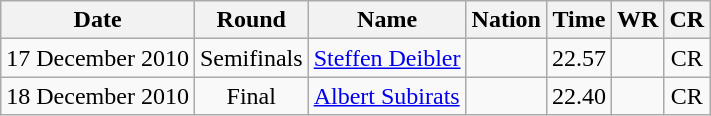<table class="wikitable" style="text-align:center">
<tr>
<th>Date</th>
<th>Round</th>
<th>Name</th>
<th>Nation</th>
<th>Time</th>
<th>WR</th>
<th>CR</th>
</tr>
<tr>
<td>17 December 2010</td>
<td>Semifinals</td>
<td align="left"><a href='#'>Steffen Deibler</a></td>
<td align="left"></td>
<td>22.57</td>
<td></td>
<td>CR</td>
</tr>
<tr>
<td>18 December 2010</td>
<td>Final</td>
<td align="left"><a href='#'>Albert Subirats</a></td>
<td align="left"></td>
<td>22.40</td>
<td></td>
<td>CR</td>
</tr>
</table>
